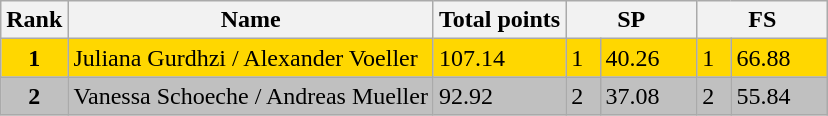<table class="wikitable">
<tr>
<th>Rank</th>
<th>Name</th>
<th>Total points</th>
<th colspan="2" width="80px">SP</th>
<th colspan="2" width="80px">FS</th>
</tr>
<tr bgcolor="gold">
<td align="center"><strong>1</strong></td>
<td>Juliana Gurdhzi / Alexander Voeller</td>
<td>107.14</td>
<td>1</td>
<td>40.26</td>
<td>1</td>
<td>66.88</td>
</tr>
<tr bgcolor="silver">
<td align="center"><strong>2</strong></td>
<td>Vanessa Schoeche / Andreas Mueller</td>
<td>92.92</td>
<td>2</td>
<td>37.08</td>
<td>2</td>
<td>55.84</td>
</tr>
</table>
